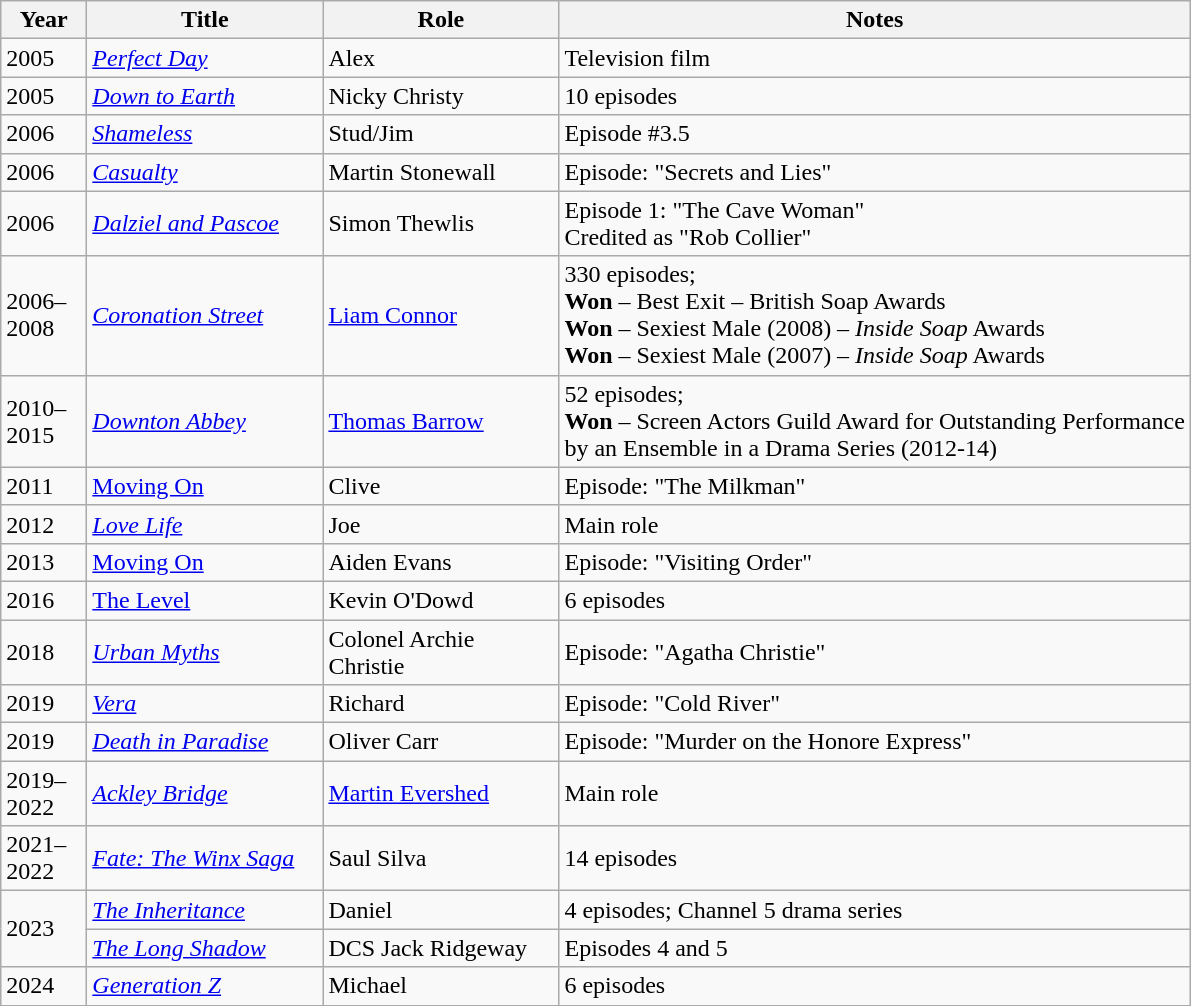<table class="wikitable sortable">
<tr>
<th width=50>Year</th>
<th width=150>Title</th>
<th width=150>Role</th>
<th class="unsortable">Notes</th>
</tr>
<tr>
<td>2005</td>
<td><em><a href='#'>Perfect Day</a></em></td>
<td>Alex</td>
<td>Television film</td>
</tr>
<tr>
<td>2005</td>
<td><em><a href='#'>Down to Earth</a></em></td>
<td>Nicky Christy</td>
<td>10 episodes</td>
</tr>
<tr>
<td>2006</td>
<td><em><a href='#'>Shameless</a></em></td>
<td>Stud/Jim</td>
<td>Episode #3.5</td>
</tr>
<tr>
<td>2006</td>
<td><em><a href='#'>Casualty</a></em></td>
<td>Martin Stonewall</td>
<td>Episode: "Secrets and Lies"</td>
</tr>
<tr>
<td>2006</td>
<td><em><a href='#'>Dalziel and Pascoe</a></em></td>
<td>Simon Thewlis</td>
<td>Episode 1: "The Cave Woman" <br>Credited as "Rob Collier"</td>
</tr>
<tr>
<td>2006–2008</td>
<td><em><a href='#'>Coronation Street</a></em></td>
<td><a href='#'>Liam Connor</a></td>
<td>330 episodes; <br><strong>Won</strong> – Best Exit – British Soap Awards <br> <strong>Won</strong> – Sexiest Male (2008) – <em>Inside Soap</em> Awards <br> <strong>Won</strong> – Sexiest Male (2007) – <em>Inside Soap</em> Awards</td>
</tr>
<tr>
<td>2010–2015</td>
<td><em><a href='#'>Downton Abbey</a></em></td>
<td><a href='#'>Thomas Barrow</a></td>
<td>52 episodes; <br> <strong>Won</strong> – Screen Actors Guild Award for Outstanding Performance<br> by an Ensemble in a Drama Series (2012-14)<br></td>
</tr>
<tr>
<td>2011</td>
<td><em><a href='#'></em>Moving On<em></a></em></td>
<td>Clive</td>
<td>Episode: "The Milkman"</td>
</tr>
<tr>
<td>2012</td>
<td><em><a href='#'>Love Life</a></em></td>
<td>Joe</td>
<td>Main role</td>
</tr>
<tr>
<td>2013</td>
<td><em><a href='#'></em>Moving On<em></a></em></td>
<td>Aiden Evans</td>
<td>Episode: "Visiting Order"</td>
</tr>
<tr>
<td>2016</td>
<td><em><a href='#'></em>The Level<em></a></em></td>
<td>Kevin O'Dowd</td>
<td>6 episodes</td>
</tr>
<tr>
<td>2018</td>
<td><em><a href='#'>Urban Myths</a></em></td>
<td>Colonel Archie Christie</td>
<td>Episode: "Agatha Christie"</td>
</tr>
<tr>
<td>2019</td>
<td><em><a href='#'>Vera</a></em></td>
<td>Richard</td>
<td>Episode: "Cold River"</td>
</tr>
<tr>
<td>2019</td>
<td><em><a href='#'>Death in Paradise</a></em></td>
<td>Oliver Carr</td>
<td>Episode: "Murder on the Honore Express"</td>
</tr>
<tr>
<td>2019–2022</td>
<td><em><a href='#'>Ackley Bridge</a></em></td>
<td><a href='#'>Martin Evershed</a></td>
<td>Main role</td>
</tr>
<tr>
<td>2021–2022</td>
<td><em><a href='#'>Fate: The Winx Saga</a></em></td>
<td>Saul Silva</td>
<td>14 episodes</td>
</tr>
<tr>
<td rowspan="2">2023</td>
<td><em><a href='#'>The Inheritance</a></em></td>
<td>Daniel</td>
<td>4 episodes; Channel 5 drama series</td>
</tr>
<tr>
<td><em><a href='#'>The Long Shadow</a></em></td>
<td>DCS Jack Ridgeway</td>
<td>Episodes 4 and 5</td>
</tr>
<tr>
<td>2024</td>
<td><em><a href='#'>Generation Z</a></em></td>
<td>Michael</td>
<td>6 episodes</td>
</tr>
<tr>
</tr>
</table>
